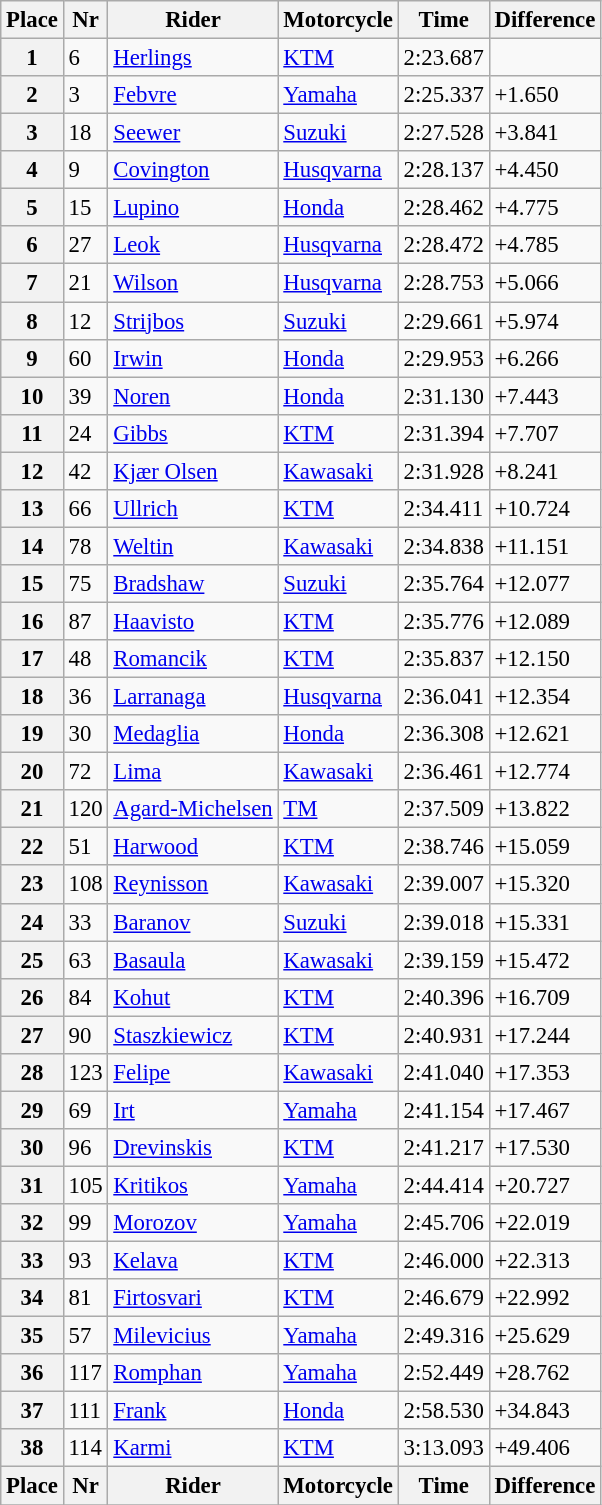<table class="wikitable" style="font-size: 95%">
<tr>
<th>Place</th>
<th>Nr</th>
<th>Rider</th>
<th>Motorcycle</th>
<th>Time</th>
<th>Difference</th>
</tr>
<tr>
<th>1</th>
<td>6</td>
<td> <a href='#'>Herlings</a></td>
<td><a href='#'>KTM</a></td>
<td>2:23.687</td>
<td></td>
</tr>
<tr>
<th>2</th>
<td>3</td>
<td> <a href='#'>Febvre</a></td>
<td><a href='#'>Yamaha</a></td>
<td>2:25.337</td>
<td>+1.650</td>
</tr>
<tr>
<th>3</th>
<td>18</td>
<td> <a href='#'>Seewer</a></td>
<td><a href='#'>Suzuki</a></td>
<td>2:27.528</td>
<td>+3.841</td>
</tr>
<tr>
<th>4</th>
<td>9</td>
<td> <a href='#'>Covington</a></td>
<td><a href='#'>Husqvarna</a></td>
<td>2:28.137</td>
<td>+4.450</td>
</tr>
<tr>
<th>5</th>
<td>15</td>
<td> <a href='#'>Lupino</a></td>
<td><a href='#'>Honda</a></td>
<td>2:28.462</td>
<td>+4.775</td>
</tr>
<tr>
<th>6</th>
<td>27</td>
<td> <a href='#'>Leok</a></td>
<td><a href='#'>Husqvarna</a></td>
<td>2:28.472</td>
<td>+4.785</td>
</tr>
<tr>
<th>7</th>
<td>21</td>
<td> <a href='#'>Wilson</a></td>
<td><a href='#'>Husqvarna</a></td>
<td>2:28.753</td>
<td>+5.066</td>
</tr>
<tr>
<th>8</th>
<td>12</td>
<td> <a href='#'>Strijbos</a></td>
<td><a href='#'>Suzuki</a></td>
<td>2:29.661</td>
<td>+5.974</td>
</tr>
<tr>
<th>9</th>
<td>60</td>
<td> <a href='#'>Irwin</a></td>
<td><a href='#'>Honda</a></td>
<td>2:29.953</td>
<td>+6.266</td>
</tr>
<tr>
<th>10</th>
<td>39</td>
<td> <a href='#'>Noren</a></td>
<td><a href='#'>Honda</a></td>
<td>2:31.130</td>
<td>+7.443</td>
</tr>
<tr>
<th>11</th>
<td>24</td>
<td> <a href='#'>Gibbs</a></td>
<td><a href='#'>KTM</a></td>
<td>2:31.394</td>
<td>+7.707</td>
</tr>
<tr>
<th>12</th>
<td>42</td>
<td> <a href='#'>Kjær Olsen</a></td>
<td><a href='#'>Kawasaki</a></td>
<td>2:31.928</td>
<td>+8.241</td>
</tr>
<tr>
<th>13</th>
<td>66</td>
<td> <a href='#'>Ullrich</a></td>
<td><a href='#'>KTM</a></td>
<td>2:34.411</td>
<td>+10.724</td>
</tr>
<tr>
<th>14</th>
<td>78</td>
<td> <a href='#'>Weltin</a></td>
<td><a href='#'>Kawasaki</a></td>
<td>2:34.838</td>
<td>+11.151</td>
</tr>
<tr>
<th>15</th>
<td>75</td>
<td> <a href='#'>Bradshaw</a></td>
<td><a href='#'>Suzuki</a></td>
<td>2:35.764</td>
<td>+12.077</td>
</tr>
<tr>
<th>16</th>
<td>87</td>
<td> <a href='#'>Haavisto</a></td>
<td><a href='#'>KTM</a></td>
<td>2:35.776</td>
<td>+12.089</td>
</tr>
<tr>
<th>17</th>
<td>48</td>
<td> <a href='#'>Romancik</a></td>
<td><a href='#'>KTM</a></td>
<td>2:35.837</td>
<td>+12.150</td>
</tr>
<tr>
<th>18</th>
<td>36</td>
<td> <a href='#'>Larranaga</a></td>
<td><a href='#'>Husqvarna</a></td>
<td>2:36.041</td>
<td>+12.354</td>
</tr>
<tr>
<th>19</th>
<td>30</td>
<td> <a href='#'>Medaglia</a></td>
<td><a href='#'>Honda</a></td>
<td>2:36.308</td>
<td>+12.621</td>
</tr>
<tr>
<th>20</th>
<td>72</td>
<td> <a href='#'>Lima</a></td>
<td><a href='#'>Kawasaki</a></td>
<td>2:36.461</td>
<td>+12.774</td>
</tr>
<tr>
<th>21</th>
<td>120</td>
<td> <a href='#'>Agard-Michelsen</a></td>
<td><a href='#'>TM</a></td>
<td>2:37.509</td>
<td>+13.822</td>
</tr>
<tr>
<th>22</th>
<td>51</td>
<td> <a href='#'>Harwood</a></td>
<td><a href='#'>KTM</a></td>
<td>2:38.746</td>
<td>+15.059</td>
</tr>
<tr>
<th>23</th>
<td>108</td>
<td> <a href='#'>Reynisson</a></td>
<td><a href='#'>Kawasaki</a></td>
<td>2:39.007</td>
<td>+15.320</td>
</tr>
<tr>
<th>24</th>
<td>33</td>
<td> <a href='#'>Baranov</a></td>
<td><a href='#'>Suzuki</a></td>
<td>2:39.018</td>
<td>+15.331</td>
</tr>
<tr>
<th>25</th>
<td>63</td>
<td> <a href='#'>Basaula</a></td>
<td><a href='#'>Kawasaki</a></td>
<td>2:39.159</td>
<td>+15.472</td>
</tr>
<tr>
<th>26</th>
<td>84</td>
<td> <a href='#'>Kohut</a></td>
<td><a href='#'>KTM</a></td>
<td>2:40.396</td>
<td>+16.709</td>
</tr>
<tr>
<th>27</th>
<td>90</td>
<td> <a href='#'>Staszkiewicz</a></td>
<td><a href='#'>KTM</a></td>
<td>2:40.931</td>
<td>+17.244</td>
</tr>
<tr>
<th>28</th>
<td>123</td>
<td> <a href='#'>Felipe</a></td>
<td><a href='#'>Kawasaki</a></td>
<td>2:41.040</td>
<td>+17.353</td>
</tr>
<tr>
<th>29</th>
<td>69</td>
<td> <a href='#'>Irt</a></td>
<td><a href='#'>Yamaha</a></td>
<td>2:41.154</td>
<td>+17.467</td>
</tr>
<tr>
<th>30</th>
<td>96</td>
<td> <a href='#'>Drevinskis</a></td>
<td><a href='#'>KTM</a></td>
<td>2:41.217</td>
<td>+17.530</td>
</tr>
<tr>
<th>31</th>
<td>105</td>
<td> <a href='#'>Kritikos</a></td>
<td><a href='#'>Yamaha</a></td>
<td>2:44.414</td>
<td>+20.727</td>
</tr>
<tr>
<th>32</th>
<td>99</td>
<td> <a href='#'>Morozov</a></td>
<td><a href='#'>Yamaha</a></td>
<td>2:45.706</td>
<td>+22.019</td>
</tr>
<tr>
<th>33</th>
<td>93</td>
<td> <a href='#'>Kelava</a></td>
<td><a href='#'>KTM</a></td>
<td>2:46.000</td>
<td>+22.313</td>
</tr>
<tr>
<th>34</th>
<td>81</td>
<td> <a href='#'>Firtosvari</a></td>
<td><a href='#'>KTM</a></td>
<td>2:46.679</td>
<td>+22.992</td>
</tr>
<tr>
<th>35</th>
<td>57</td>
<td> <a href='#'>Milevicius</a></td>
<td><a href='#'>Yamaha</a></td>
<td>2:49.316</td>
<td>+25.629</td>
</tr>
<tr>
<th>36</th>
<td>117</td>
<td> <a href='#'>Romphan</a></td>
<td><a href='#'>Yamaha</a></td>
<td>2:52.449</td>
<td>+28.762</td>
</tr>
<tr>
<th>37</th>
<td>111</td>
<td> <a href='#'>Frank</a></td>
<td><a href='#'>Honda</a></td>
<td>2:58.530</td>
<td>+34.843</td>
</tr>
<tr>
<th>38</th>
<td>114</td>
<td> <a href='#'>Karmi</a></td>
<td><a href='#'>KTM</a></td>
<td>3:13.093</td>
<td>+49.406</td>
</tr>
<tr>
<th>Place</th>
<th>Nr</th>
<th>Rider</th>
<th>Motorcycle</th>
<th>Time</th>
<th>Difference</th>
</tr>
<tr>
</tr>
</table>
